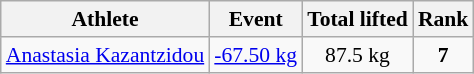<table class="wikitable" style="font-size:90%">
<tr>
<th>Athlete</th>
<th>Event</th>
<th>Total lifted</th>
<th>Rank</th>
</tr>
<tr>
<td><a href='#'>Anastasia Kazantzidou</a></td>
<td><a href='#'>-67.50 kg</a></td>
<td align="center">87.5 kg</td>
<td align="center"><strong>7</strong></td>
</tr>
</table>
